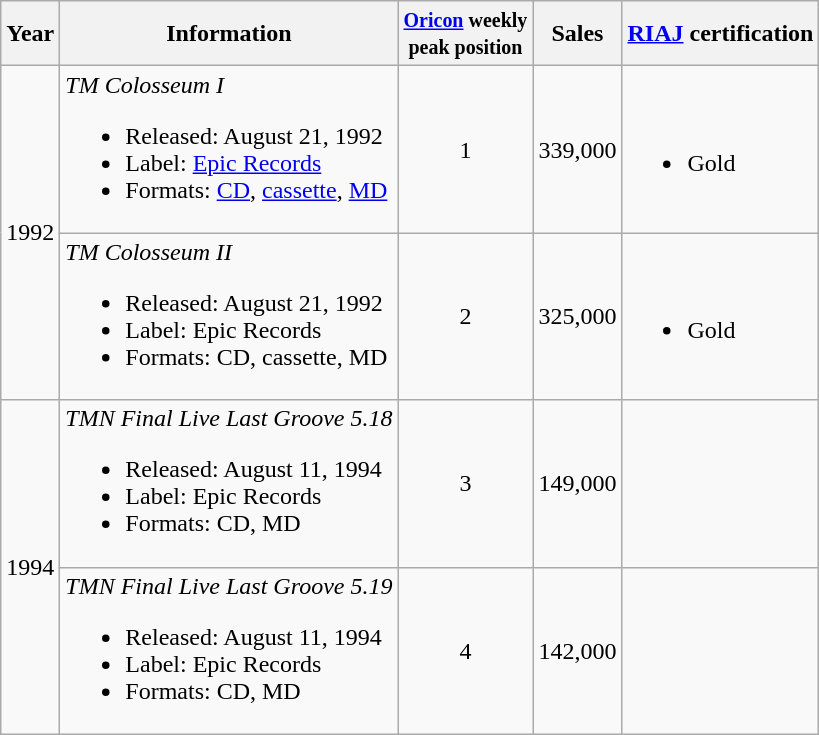<table class="wikitable">
<tr>
<th>Year</th>
<th>Information</th>
<th><small><a href='#'>Oricon</a> weekly<br>peak position</small></th>
<th>Sales<br></th>
<th><a href='#'>RIAJ</a> certification</th>
</tr>
<tr>
<td rowspan="2">1992</td>
<td><em>TM Colosseum I</em><br><ul><li>Released: August 21, 1992</li><li>Label: <a href='#'>Epic Records</a></li><li>Formats: <a href='#'>CD</a>, <a href='#'>cassette</a>, <a href='#'>MD</a></li></ul></td>
<td style="text-align:center;">1</td>
<td align="left">339,000</td>
<td align="left"><br><ul><li>Gold</li></ul></td>
</tr>
<tr>
<td><em>TM Colosseum II</em><br><ul><li>Released: August 21, 1992</li><li>Label: Epic Records</li><li>Formats: CD, cassette, MD</li></ul></td>
<td style="text-align:center;">2</td>
<td align="left">325,000</td>
<td align="left"><br><ul><li>Gold</li></ul></td>
</tr>
<tr>
<td rowspan="2">1994</td>
<td><em>TMN Final Live Last Groove 5.18</em><br><ul><li>Released: August 11, 1994</li><li>Label: Epic Records</li><li>Formats: CD, MD</li></ul></td>
<td style="text-align:center;">3</td>
<td align="left">149,000</td>
<td align="left"></td>
</tr>
<tr>
<td><em>TMN Final Live Last Groove 5.19</em><br><ul><li>Released: August 11, 1994</li><li>Label: Epic Records</li><li>Formats: CD, MD</li></ul></td>
<td style="text-align:center;">4</td>
<td align="left">142,000</td>
<td align="left"></td>
</tr>
</table>
